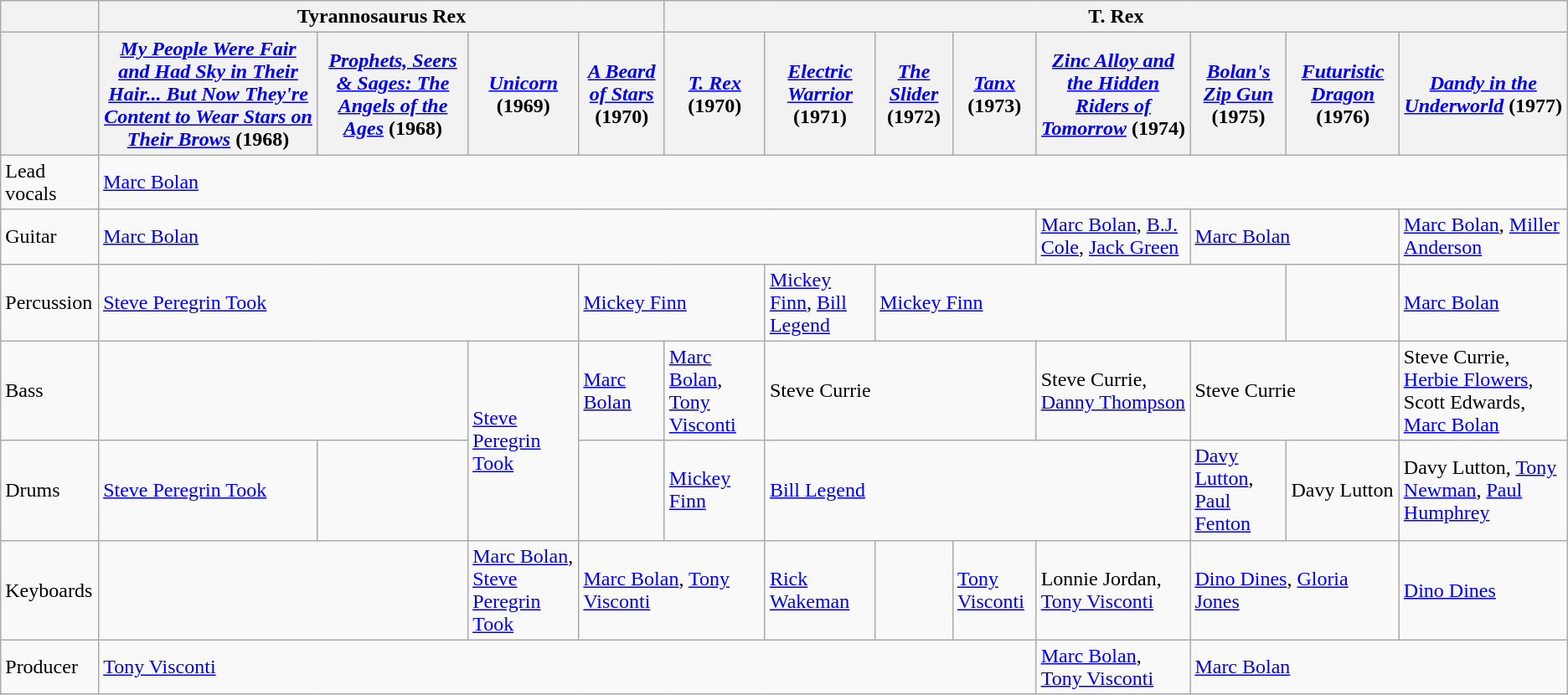<table class="wikitable">
<tr>
<th></th>
<th colspan="4"><strong>Tyrannosaurus Rex</strong></th>
<th colspan="8">T. Rex</th>
</tr>
<tr>
<th></th>
<th><em><a href='#'>My People Were Fair and Had Sky in Their Hair... But Now They're Content to Wear Stars on Their Brows</a></em> (1968)</th>
<th><em><a href='#'>Prophets, Seers & Sages: The Angels of the Ages</a></em> (1968)</th>
<th><em><a href='#'>Unicorn</a></em> (1969)</th>
<th><em><a href='#'>A Beard of Stars</a></em> (1970)</th>
<th><em><a href='#'>T. Rex</a></em> (1970)</th>
<th><em><a href='#'>Electric Warrior</a></em> (1971)</th>
<th><em><a href='#'>The Slider</a></em> (1972)</th>
<th><em><a href='#'>Tanx</a></em> (1973)</th>
<th><em><a href='#'>Zinc Alloy and the Hidden Riders of Tomorrow</a></em> (1974)</th>
<th><em><a href='#'>Bolan's Zip Gun</a></em> (1975)</th>
<th><em><a href='#'>Futuristic Dragon</a></em> (1976)</th>
<th><em><a href='#'>Dandy in the Underworld</a></em> (1977)</th>
</tr>
<tr>
<td>Lead vocals</td>
<td colspan="12"><a href='#'>Marc Bolan</a></td>
</tr>
<tr>
<td>Guitar</td>
<td colspan="8"><a href='#'>Marc Bolan</a></td>
<td><a href='#'>Marc Bolan</a>, <a href='#'>B.J. Cole</a>, <a href='#'>Jack Green</a></td>
<td colspan="2"><a href='#'>Marc Bolan</a></td>
<td><a href='#'>Marc Bolan</a>, <a href='#'>Miller Anderson</a></td>
</tr>
<tr>
<td>Percussion</td>
<td colspan="3"><a href='#'>Steve Peregrin Took</a></td>
<td colspan="2"><a href='#'>Mickey Finn</a></td>
<td><a href='#'>Mickey Finn</a>, <a href='#'>Bill Legend</a></td>
<td colspan="4"><a href='#'>Mickey Finn</a></td>
<td></td>
<td><a href='#'>Marc Bolan</a></td>
</tr>
<tr>
<td>Bass</td>
<td colspan="2"></td>
<td rowspan="2"><a href='#'>Steve Peregrin Took</a></td>
<td><a href='#'>Marc Bolan</a></td>
<td><a href='#'>Marc Bolan</a>, <a href='#'>Tony Visconti</a></td>
<td colspan="3">Steve Currie</td>
<td>Steve Currie, <a href='#'>Danny Thompson</a></td>
<td colspan="2">Steve Currie</td>
<td>Steve Currie, <a href='#'>Herbie Flowers</a>, Scott Edwards, <a href='#'>Marc Bolan</a></td>
</tr>
<tr>
<td>Drums</td>
<td><a href='#'>Steve Peregrin Took</a></td>
<td></td>
<td></td>
<td><a href='#'>Mickey Finn</a></td>
<td colspan="4"><a href='#'>Bill Legend</a></td>
<td><a href='#'>Davy Lutton</a>, <a href='#'>Paul Fenton</a></td>
<td>Davy Lutton</td>
<td>Davy Lutton, <a href='#'>Tony Newman</a>, <a href='#'>Paul Humphrey</a></td>
</tr>
<tr>
<td>Keyboards</td>
<td colspan="2"></td>
<td><a href='#'>Marc Bolan</a>, <a href='#'>Steve Peregrin Took</a></td>
<td colspan="2"><a href='#'>Marc Bolan</a>, <a href='#'>Tony Visconti</a></td>
<td><a href='#'>Rick Wakeman</a></td>
<td></td>
<td><a href='#'>Tony Visconti</a></td>
<td>Lonnie Jordan, <a href='#'>Tony Visconti</a></td>
<td colspan="2"><a href='#'>Dino Dines</a>, <a href='#'>Gloria Jones</a></td>
<td><a href='#'>Dino Dines</a></td>
</tr>
<tr>
<td>Producer</td>
<td colspan="8"><a href='#'>Tony Visconti</a></td>
<td><a href='#'>Marc Bolan</a>, <a href='#'>Tony Visconti</a></td>
<td colspan="3"><a href='#'>Marc Bolan</a></td>
</tr>
</table>
